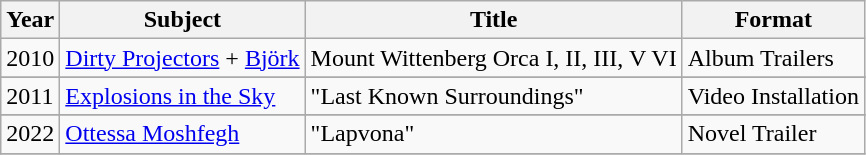<table class="wikitable">
<tr>
<th>Year</th>
<th>Subject</th>
<th>Title</th>
<th>Format</th>
</tr>
<tr>
<td>2010</td>
<td><a href='#'>Dirty Projectors</a> + <a href='#'>Björk</a></td>
<td>Mount Wittenberg Orca I, II, III, V VI</td>
<td>Album Trailers</td>
</tr>
<tr>
</tr>
<tr>
<td>2011</td>
<td><a href='#'>Explosions in the Sky</a></td>
<td>"Last Known Surroundings"</td>
<td>Video Installation</td>
</tr>
<tr>
</tr>
<tr>
<td>2022</td>
<td><a href='#'>Ottessa Moshfegh</a></td>
<td>"Lapvona"</td>
<td>Novel Trailer</td>
</tr>
<tr>
</tr>
</table>
